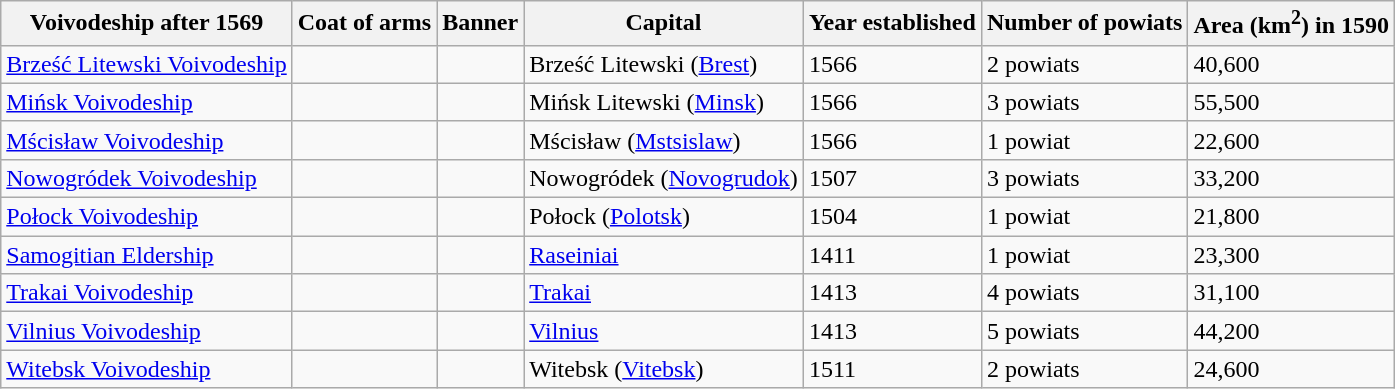<table class=wikitable>
<tr>
<th>Voivodeship after 1569</th>
<th>Coat of arms</th>
<th>Banner</th>
<th>Capital</th>
<th>Year established</th>
<th>Number of powiats</th>
<th>Area (km<sup>2</sup>) in 1590</th>
</tr>
<tr>
<td><a href='#'>Brześć Litewski Voivodeship</a></td>
<td></td>
<td></td>
<td>Brześć Litewski (<a href='#'>Brest</a>)</td>
<td>1566</td>
<td>2 powiats</td>
<td>40,600</td>
</tr>
<tr>
<td><a href='#'>Mińsk Voivodeship</a></td>
<td></td>
<td></td>
<td>Mińsk Litewski (<a href='#'>Minsk</a>)</td>
<td>1566</td>
<td>3 powiats</td>
<td>55,500</td>
</tr>
<tr>
<td><a href='#'>Mścisław Voivodeship</a></td>
<td></td>
<td></td>
<td>Mścisław (<a href='#'>Mstsislaw</a>)</td>
<td>1566</td>
<td>1 powiat</td>
<td>22,600</td>
</tr>
<tr>
<td><a href='#'>Nowogródek Voivodeship</a></td>
<td></td>
<td></td>
<td>Nowogródek (<a href='#'>Novogrudok</a>)</td>
<td>1507</td>
<td>3 powiats</td>
<td>33,200</td>
</tr>
<tr>
<td><a href='#'>Połock Voivodeship</a></td>
<td></td>
<td></td>
<td>Połock (<a href='#'>Polotsk</a>)</td>
<td>1504</td>
<td>1 powiat</td>
<td>21,800</td>
</tr>
<tr>
<td><a href='#'>Samogitian Eldership</a></td>
<td></td>
<td></td>
<td><a href='#'>Raseiniai</a></td>
<td>1411</td>
<td>1 powiat</td>
<td>23,300</td>
</tr>
<tr>
<td><a href='#'>Trakai Voivodeship</a></td>
<td></td>
<td></td>
<td><a href='#'>Trakai</a></td>
<td>1413</td>
<td>4 powiats</td>
<td>31,100</td>
</tr>
<tr>
<td><a href='#'>Vilnius Voivodeship</a></td>
<td></td>
<td></td>
<td><a href='#'>Vilnius</a></td>
<td>1413</td>
<td>5 powiats</td>
<td>44,200</td>
</tr>
<tr>
<td><a href='#'>Witebsk Voivodeship</a></td>
<td></td>
<td></td>
<td>Witebsk (<a href='#'>Vitebsk</a>)</td>
<td>1511</td>
<td>2 powiats</td>
<td>24,600</td>
</tr>
</table>
